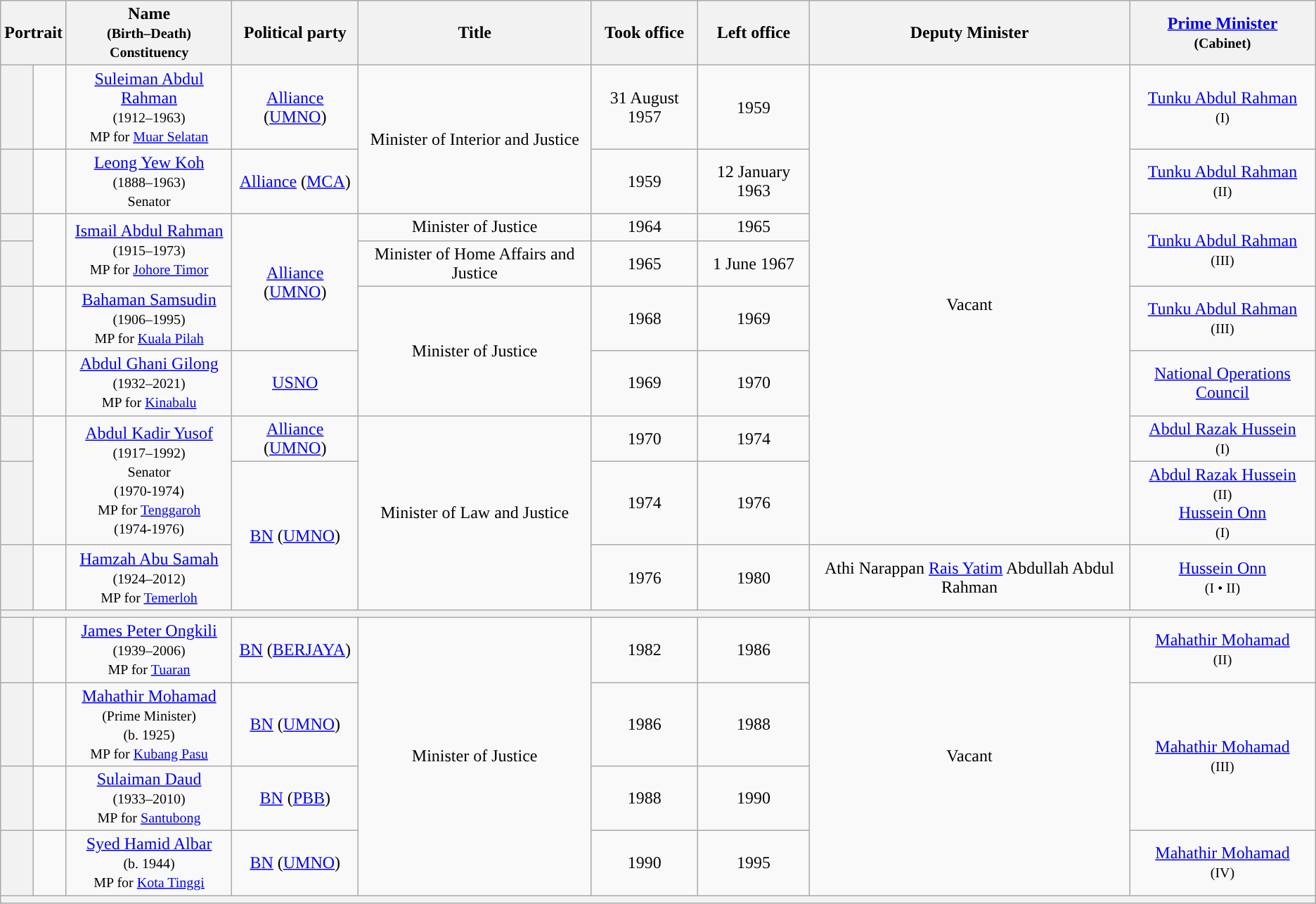<table class="wikitable" style="text-align:center;">
<tr>
<th colspan=2>Portrait</th>
<th>Name<br><small>(Birth–Death)<br>Constituency</small></th>
<th>Political party</th>
<th>Title</th>
<th>Took office</th>
<th>Left office</th>
<th>Deputy Minister</th>
<th><a href='#'>Prime Minister</a><br><small>(Cabinet)</small></th>
</tr>
<tr>
<th style="background:"></th>
<td></td>
<td><a href='#'>Suleiman Abdul Rahman</a><br><small>(1912–1963)<br>MP for <a href='#'>Muar Selatan</a></small></td>
<td><a href='#'>Alliance</a> (<a href='#'>UMNO</a>)</td>
<td rowspan=2>Minister of Interior and Justice</td>
<td>31 August 1957</td>
<td>1959</td>
<td rowspan="8">Vacant</td>
<td><a href='#'>Tunku Abdul Rahman</a><br><small>(I)</small></td>
</tr>
<tr>
<th style="background:"></th>
<td></td>
<td><a href='#'>Leong Yew Koh</a><br><small>(1888–1963)<br>Senator</small></td>
<td><a href='#'>Alliance</a> (<a href='#'>MCA</a>)</td>
<td>1959</td>
<td>12 January 1963</td>
<td><a href='#'>Tunku Abdul Rahman</a><br><small>(II)</small></td>
</tr>
<tr>
<th style="background:"></th>
<td rowspan=2></td>
<td rowspan=2><a href='#'>Ismail Abdul Rahman</a><br><small>(1915–1973)<br>MP for <a href='#'>Johore Timor</a></small></td>
<td rowspan="3"><a href='#'>Alliance</a> (<a href='#'>UMNO</a>)</td>
<td>Minister of Justice</td>
<td>1964</td>
<td>1965</td>
<td rowspan=2><a href='#'>Tunku Abdul Rahman</a><br><small>(III)</small></td>
</tr>
<tr>
<th style="background:"></th>
<td>Minister of Home Affairs and Justice</td>
<td>1965</td>
<td>1 June 1967</td>
</tr>
<tr>
<th style="background:"></th>
<td></td>
<td><a href='#'>Bahaman Samsudin</a><br><small>(1906–1995)<br>MP for <a href='#'>Kuala Pilah</a></small></td>
<td rowspan=2>Minister of Justice</td>
<td>1968</td>
<td>1969</td>
<td><a href='#'>Tunku Abdul Rahman</a><br><small>(III)</small></td>
</tr>
<tr>
<th style="background:"></th>
<td></td>
<td><a href='#'>Abdul Ghani Gilong</a><br><small>(1932–2021)<br>MP for <a href='#'>Kinabalu</a></small></td>
<td><a href='#'>USNO</a></td>
<td>1969</td>
<td>1970</td>
<td><a href='#'>National Operations Council</a></td>
</tr>
<tr>
<th style="background:"></th>
<td rowspan="2"></td>
<td rowspan="2"><a href='#'>Abdul Kadir Yusof</a><br><small>(1917–1992)<br>Senator <br> (1970-1974) <br> MP for <a href='#'>Tenggaroh</a> <br> (1974-1976)</small></td>
<td><a href='#'>Alliance</a> (<a href='#'>UMNO</a>)</td>
<td rowspan=3>Minister of Law and Justice</td>
<td>1970</td>
<td>1974</td>
<td><a href='#'>Abdul Razak Hussein</a><br><small>(I)</small></td>
</tr>
<tr>
<th style="background:"></th>
<td rowspan="2"><a href='#'>BN</a> (<a href='#'>UMNO</a>)</td>
<td>1974</td>
<td>1976</td>
<td><a href='#'>Abdul Razak Hussein</a><br><small>(II)</small><br><a href='#'>Hussein Onn</a><br><small>(I)</small></td>
</tr>
<tr>
<th style="background:"></th>
<td></td>
<td><a href='#'>Hamzah Abu Samah</a><br><small>(1924–2012)<br>MP for <a href='#'>Temerloh</a></small></td>
<td>1976</td>
<td>1980</td>
<td>Athi Narappan  <a href='#'>Rais Yatim</a>  Abdullah Abdul Rahman</td>
<td><a href='#'>Hussein Onn</a><br><small>(I • II)</small></td>
</tr>
<tr>
<th colspan="9" bgcolor="cccccc"></th>
</tr>
<tr>
<th style="background:"></th>
<td></td>
<td><a href='#'>James Peter Ongkili</a><br><small>(1939–2006)<br>MP for <a href='#'>Tuaran</a></small></td>
<td><a href='#'>BN</a> (<a href='#'>BERJAYA</a>)</td>
<td rowspan="4">Minister of Justice</td>
<td>1982</td>
<td>1986</td>
<td rowspan="4">Vacant</td>
<td><a href='#'>Mahathir Mohamad</a><br><small>(II)</small></td>
</tr>
<tr>
<th style="background:"></th>
<td></td>
<td><a href='#'>Mahathir Mohamad</a><br><small>(Prime Minister) <br>(b. 1925)<br>MP for <a href='#'>Kubang Pasu</a></small></td>
<td><a href='#'>BN</a> (<a href='#'>UMNO</a>)</td>
<td>1986</td>
<td>1988</td>
<td rowspan="2"><a href='#'>Mahathir Mohamad</a><br><small>(III)</small></td>
</tr>
<tr>
<th style="background:"></th>
<td></td>
<td><a href='#'>Sulaiman Daud</a><br><small>(1933–2010)<br>MP for <a href='#'>Santubong</a></small></td>
<td><a href='#'>BN</a> (<a href='#'>PBB</a>)</td>
<td>1988</td>
<td>1990</td>
</tr>
<tr>
<th style="background:"></th>
<td></td>
<td><a href='#'>Syed Hamid Albar</a><br><small>(b. 1944)<br>MP for <a href='#'>Kota Tinggi</a></small></td>
<td><a href='#'>BN</a> (<a href='#'>UMNO</a>)</td>
<td>1990</td>
<td>1995</td>
<td><a href='#'>Mahathir Mohamad</a><br><small>(IV)</small></td>
</tr>
<tr>
<th colspan="9" bgcolor="cccccc"></th>
</tr>
</table>
